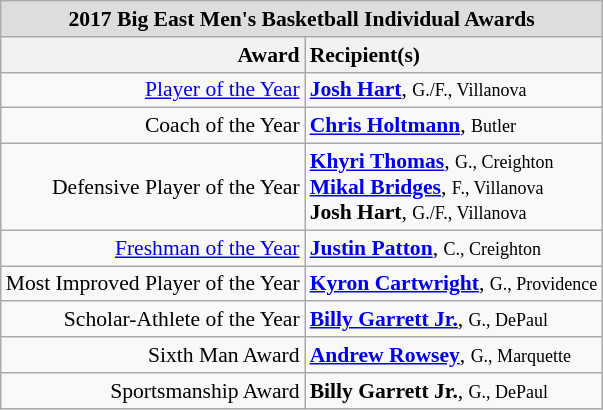<table class="wikitable" style="white-space:nowrap; font-size:90%;">
<tr>
<td colspan="7" style="text-align:center; background:#ddd;"><strong>2017 Big East Men's Basketball Individual Awards</strong></td>
</tr>
<tr>
<th style="text-align:right;">Award</th>
<th style="text-align:left;">Recipient(s)</th>
</tr>
<tr>
<td style="text-align:right;"><a href='#'>Player of the Year</a></td>
<td style="text-align:left;"><strong><a href='#'>Josh Hart</a></strong>, <small>G./F., Villanova</small><br></td>
</tr>
<tr>
<td style="text-align:right;">Coach of the Year</td>
<td style="text-align:left;"><strong><a href='#'>Chris Holtmann</a></strong>, <small>Butler</small><br></td>
</tr>
<tr>
<td style="text-align:right;">Defensive Player of the Year</td>
<td style="text-align:left;"><strong><a href='#'>Khyri Thomas</a></strong>, <small>G., Creighton</small><br><strong><a href='#'>Mikal Bridges</a></strong>, <small>F., Villanova</small><br><strong>Josh Hart</strong>, <small>G./F., Villanova</small><br></td>
</tr>
<tr>
<td style="text-align:right;"><a href='#'>Freshman of the Year</a></td>
<td style="text-align:left;"><strong><a href='#'>Justin Patton</a></strong>, <small>C., Creighton</small><br></td>
</tr>
<tr>
<td style="text-align:right;">Most Improved Player of the Year</td>
<td style="text-align:left;"><strong><a href='#'>Kyron Cartwright</a></strong>, <small>G., Providence</small><br></td>
</tr>
<tr>
<td style="text-align:right;">Scholar-Athlete of the Year</td>
<td style="text-align:left;"><strong><a href='#'>Billy Garrett Jr.</a></strong>, <small>G., DePaul</small><br></td>
</tr>
<tr>
<td style="text-align:right;">Sixth Man Award</td>
<td style="text-align:left;"><strong><a href='#'>Andrew Rowsey</a></strong>, <small>G., Marquette</small><br></td>
</tr>
<tr>
<td style="text-align:right;">Sportsmanship Award</td>
<td style="text-align:left;"><strong>Billy Garrett Jr.</strong>, <small>G., DePaul</small><br></td>
</tr>
</table>
